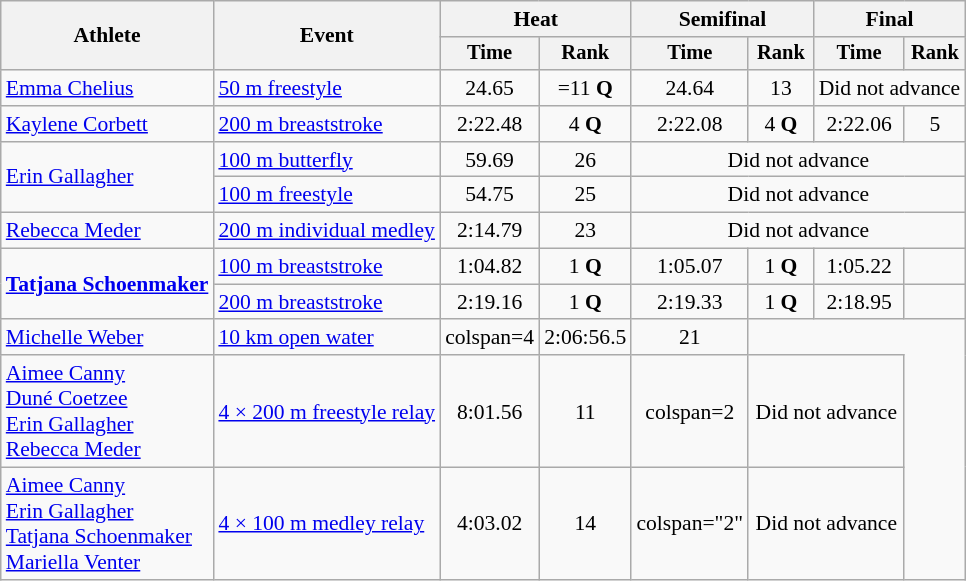<table class=wikitable style="font-size:90%">
<tr>
<th rowspan="2">Athlete</th>
<th rowspan="2">Event</th>
<th colspan="2">Heat</th>
<th colspan="2">Semifinal</th>
<th colspan="2">Final</th>
</tr>
<tr style="font-size:95%">
<th>Time</th>
<th>Rank</th>
<th>Time</th>
<th>Rank</th>
<th>Time</th>
<th>Rank</th>
</tr>
<tr align=center>
<td align=left><a href='#'>Emma Chelius</a></td>
<td align=left><a href='#'>50 m freestyle</a></td>
<td>24.65</td>
<td>=11 <strong>Q</strong></td>
<td>24.64</td>
<td>13</td>
<td colspan="2">Did not advance</td>
</tr>
<tr align=center>
<td align=left><a href='#'>Kaylene Corbett</a></td>
<td align=left><a href='#'>200 m breaststroke</a></td>
<td>2:22.48</td>
<td>4 <strong>Q</strong></td>
<td>2:22.08</td>
<td>4 <strong>Q</strong></td>
<td>2:22.06</td>
<td>5</td>
</tr>
<tr align=center>
<td align=left rowspan="2"><a href='#'>Erin Gallagher</a></td>
<td align=left><a href='#'>100 m butterfly</a></td>
<td>59.69</td>
<td>26</td>
<td colspan="4">Did not advance</td>
</tr>
<tr align=center>
<td align=left><a href='#'>100 m freestyle</a></td>
<td>54.75</td>
<td>25</td>
<td colspan="4">Did not advance</td>
</tr>
<tr align=center>
<td align=left><a href='#'>Rebecca Meder</a></td>
<td align=left><a href='#'>200 m individual medley</a></td>
<td>2:14.79</td>
<td>23</td>
<td colspan="4">Did not advance</td>
</tr>
<tr align=center>
<td align=left rowspan=2><strong><a href='#'>Tatjana Schoenmaker</a></strong></td>
<td align=left><a href='#'>100 m breaststroke</a></td>
<td>1:04.82 </td>
<td>1 <strong>Q</strong></td>
<td>1:05.07</td>
<td>1 <strong>Q</strong></td>
<td>1:05.22</td>
<td></td>
</tr>
<tr align=center>
<td align=left><a href='#'>200 m breaststroke</a></td>
<td>2:19.16 </td>
<td>1 <strong>Q</strong></td>
<td>2:19.33</td>
<td>1 <strong>Q</strong></td>
<td>2:18.95 </td>
<td></td>
</tr>
<tr align=center>
<td align=left><a href='#'>Michelle Weber</a></td>
<td align=left><a href='#'>10 km open water</a></td>
<td>colspan=4 </td>
<td>2:06:56.5</td>
<td>21</td>
</tr>
<tr align=center>
<td align=left><a href='#'>Aimee Canny</a><br><a href='#'>Duné Coetzee</a><br><a href='#'>Erin Gallagher</a><br><a href='#'>Rebecca Meder</a></td>
<td align=left><a href='#'>4 × 200 m freestyle relay</a></td>
<td>8:01.56</td>
<td>11</td>
<td>colspan=2 </td>
<td colspan="2">Did not advance</td>
</tr>
<tr align=center>
<td align=left><a href='#'>Aimee Canny</a><br><a href='#'>Erin Gallagher</a><br><a href='#'>Tatjana Schoenmaker</a><br><a href='#'>Mariella Venter</a></td>
<td align=left><a href='#'>4 × 100 m medley relay</a></td>
<td>4:03.02</td>
<td>14</td>
<td>colspan="2" </td>
<td colspan="2">Did not advance</td>
</tr>
</table>
